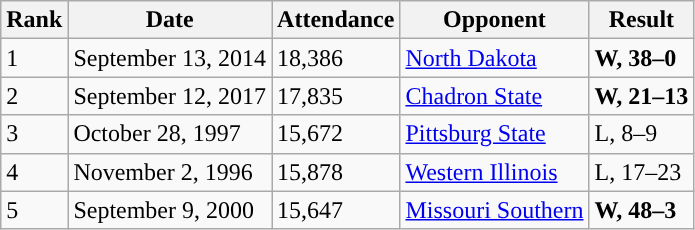<table class=wikitable>
<tr>
<th>Rank</th>
<th>Date</th>
<th>Attendance</th>
<th>Opponent</th>
<th>Result</th>
</tr>
<tr>
<td>1</td>
<td>September 13, 2014</td>
<td>18,386</td>
<td><a href='#'>North Dakota</a></td>
<td><strong>W, 38–0</strong></td>
</tr>
<tr>
<td>2</td>
<td>September 12, 2017</td>
<td>17,835</td>
<td><a href='#'>Chadron State</a></td>
<td><strong>W, 21–13</strong></td>
</tr>
<tr>
<td>3</td>
<td>October 28, 1997</td>
<td>15,672</td>
<td><a href='#'>Pittsburg State</a></td>
<td>L, 8–9</td>
</tr>
<tr>
<td>4</td>
<td>November 2, 1996</td>
<td>15,878</td>
<td><a href='#'>Western Illinois</a></td>
<td>L, 17–23</td>
</tr>
<tr>
<td>5</td>
<td>September 9, 2000</td>
<td>15,647</td>
<td><a href='#'>Missouri Southern</a></td>
<td><strong>W, 48–3</strong></td>
</tr>
</table>
